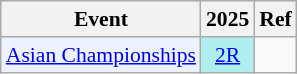<table class="wikitable" style="font-size: 90%; text-align:center">
<tr>
<th>Event</th>
<th>2025</th>
<th>Ref</th>
</tr>
<tr>
<td bgcolor="#ECF2FF"; align="left"><a href='#'>Asian Championships</a></td>
<td bgcolor="#afeeee"><a href='#'>2R</a></td>
<td></td>
</tr>
</table>
